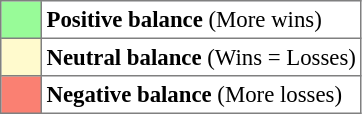<table bgcolor="#f7f8ff" cellpadding="3" cellspacing="0" border="1" style="font-size: 95%; border: gray solid 1px; border-collapse: collapse; text-align:center">
<tr>
<td style="background: PaleGreen;"  width="20"></td>
<td bgcolor="#ffffff" align="left"><strong>Positive balance</strong> (More wins)</td>
</tr>
<tr>
<td style="background: LemonChiffon;" width="20"></td>
<td bgcolor="#ffffff" align="left"><strong>Neutral balance</strong> (Wins = Losses)</td>
</tr>
<tr>
<td style="background: Salmon;" width="20"></td>
<td bgcolor="#ffffff" align="left"><strong>Negative balance</strong> (More losses)</td>
</tr>
</table>
